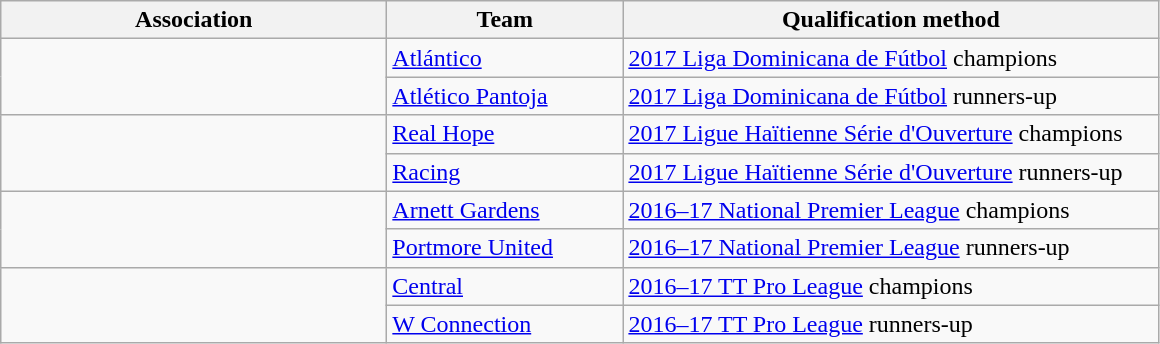<table class="wikitable">
<tr>
<th width=250>Association</th>
<th width=150>Team</th>
<th width=350>Qualification method</th>
</tr>
<tr>
<td rowspan=2></td>
<td><a href='#'>Atlántico</a></td>
<td><a href='#'>2017 Liga Dominicana de Fútbol</a> champions</td>
</tr>
<tr>
<td><a href='#'>Atlético Pantoja</a></td>
<td><a href='#'>2017 Liga Dominicana de Fútbol</a> runners-up</td>
</tr>
<tr>
<td rowspan=2></td>
<td><a href='#'>Real Hope</a></td>
<td><a href='#'>2017 Ligue Haïtienne Série d'Ouverture</a> champions</td>
</tr>
<tr>
<td><a href='#'>Racing</a></td>
<td><a href='#'>2017 Ligue Haïtienne Série d'Ouverture</a> runners-up</td>
</tr>
<tr>
<td rowspan=2></td>
<td><a href='#'>Arnett Gardens</a></td>
<td><a href='#'>2016–17 National Premier League</a> champions</td>
</tr>
<tr>
<td><a href='#'>Portmore United</a></td>
<td><a href='#'>2016–17 National Premier League</a> runners-up</td>
</tr>
<tr>
<td rowspan=2></td>
<td><a href='#'>Central</a></td>
<td><a href='#'>2016–17 TT Pro League</a> champions</td>
</tr>
<tr>
<td><a href='#'>W Connection</a></td>
<td><a href='#'>2016–17 TT Pro League</a> runners-up</td>
</tr>
</table>
